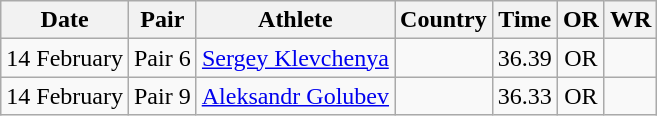<table class="wikitable" style="text-align:center">
<tr>
<th>Date</th>
<th>Pair</th>
<th>Athlete</th>
<th>Country</th>
<th>Time</th>
<th>OR</th>
<th>WR</th>
</tr>
<tr>
<td>14 February</td>
<td>Pair 6</td>
<td><a href='#'>Sergey Klevchenya</a></td>
<td></td>
<td>36.39</td>
<td>OR</td>
<td></td>
</tr>
<tr>
<td>14 February</td>
<td>Pair 9</td>
<td><a href='#'>Aleksandr Golubev</a></td>
<td></td>
<td>36.33</td>
<td>OR</td>
<td></td>
</tr>
</table>
